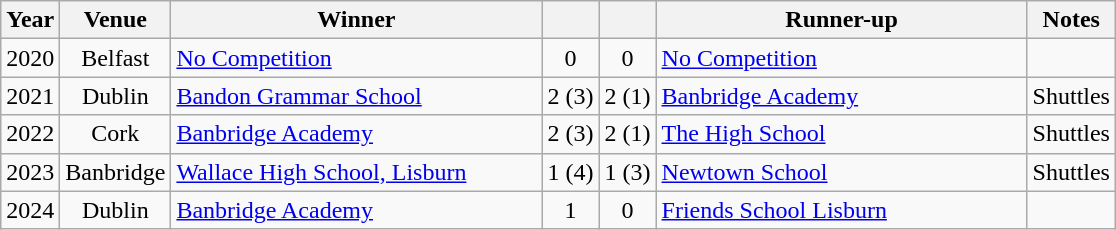<table class="wikitable">
<tr>
<th>Year</th>
<th width="65">Venue</th>
<th width="240">Winner</th>
<th></th>
<th></th>
<th width="240">Runner-up</th>
<th>Notes</th>
</tr>
<tr>
<td align="center">2020</td>
<td align="center">Belfast</td>
<td><a href='#'>No Competition</a></td>
<td align="center">0</td>
<td align="center">0</td>
<td><a href='#'>No Competition</a></td>
</tr>
<tr>
<td align="center">2021</td>
<td align="center">Dublin</td>
<td><a href='#'>Bandon Grammar School</a></td>
<td align="center">2 (3)</td>
<td align="center">2 (1)</td>
<td><a href='#'>Banbridge Academy</a></td>
<td>Shuttles </td>
</tr>
<tr>
<td align="center">2022</td>
<td align="center">Cork</td>
<td><a href='#'>Banbridge Academy</a></td>
<td align="center">2 (3)</td>
<td align="center">2 (1)</td>
<td><a href='#'>The High School</a></td>
<td>Shuttles</td>
</tr>
<tr>
<td align="center">2023</td>
<td align="center">Banbridge</td>
<td><a href='#'>Wallace High School, Lisburn</a></td>
<td align="center">1 (4)</td>
<td align="center">1 (3)</td>
<td><a href='#'>Newtown School</a></td>
<td>Shuttles </td>
</tr>
<tr>
<td align="center">2024</td>
<td align="center">Dublin</td>
<td><a href='#'>Banbridge Academy</a></td>
<td align="center">1</td>
<td align="center">0</td>
<td><a href='#'>Friends School Lisburn</a></td>
<td></td>
</tr>
</table>
